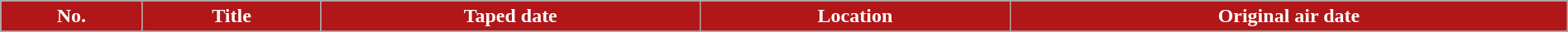<table class="wikitable plainrowheaders" style="width: 100%; margin-right: 0;">
<tr>
<th style="background: #B11618; color: #ffffff;">No.</th>
<th style="background: #B11618; color: #ffffff;">Title</th>
<th style="background: #B11618; color: #ffffff;">Taped date</th>
<th style="background: #B11618; color: #ffffff;">Location</th>
<th style="background: #B11618; color: #ffffff;">Original air date</th>
</tr>
<tr>
</tr>
</table>
